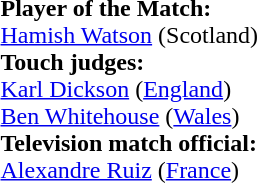<table style="width:100%">
<tr>
<td><br><strong>Player of the Match:</strong>
<br><a href='#'>Hamish Watson</a> (Scotland)<br><strong>Touch judges:</strong>
<br><a href='#'>Karl Dickson</a> (<a href='#'>England</a>)
<br><a href='#'>Ben Whitehouse</a> (<a href='#'>Wales</a>)
<br><strong>Television match official:</strong>
<br><a href='#'>Alexandre Ruiz</a> (<a href='#'>France</a>)</td>
</tr>
</table>
